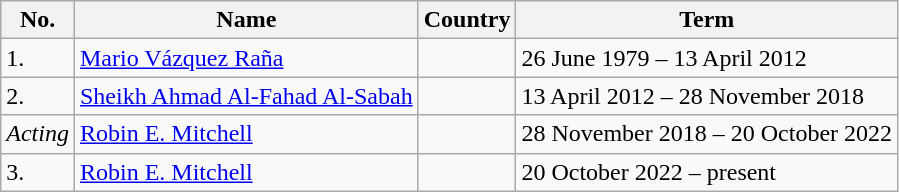<table class="wikitable">
<tr>
<th>No.</th>
<th>Name</th>
<th>Country</th>
<th>Term</th>
</tr>
<tr>
<td>1.</td>
<td><a href='#'>Mario Vázquez Raña</a></td>
<td></td>
<td>26 June 1979 – 13 April 2012</td>
</tr>
<tr>
<td>2.</td>
<td><a href='#'>Sheikh Ahmad Al-Fahad Al-Sabah</a></td>
<td></td>
<td>13 April 2012 – 28 November 2018</td>
</tr>
<tr>
<td><em>Acting</em></td>
<td><a href='#'>Robin E. Mitchell</a></td>
<td></td>
<td>28 November 2018 – 20 October 2022</td>
</tr>
<tr>
<td>3.</td>
<td><a href='#'>Robin E. Mitchell</a></td>
<td></td>
<td>20 October 2022 – present</td>
</tr>
</table>
